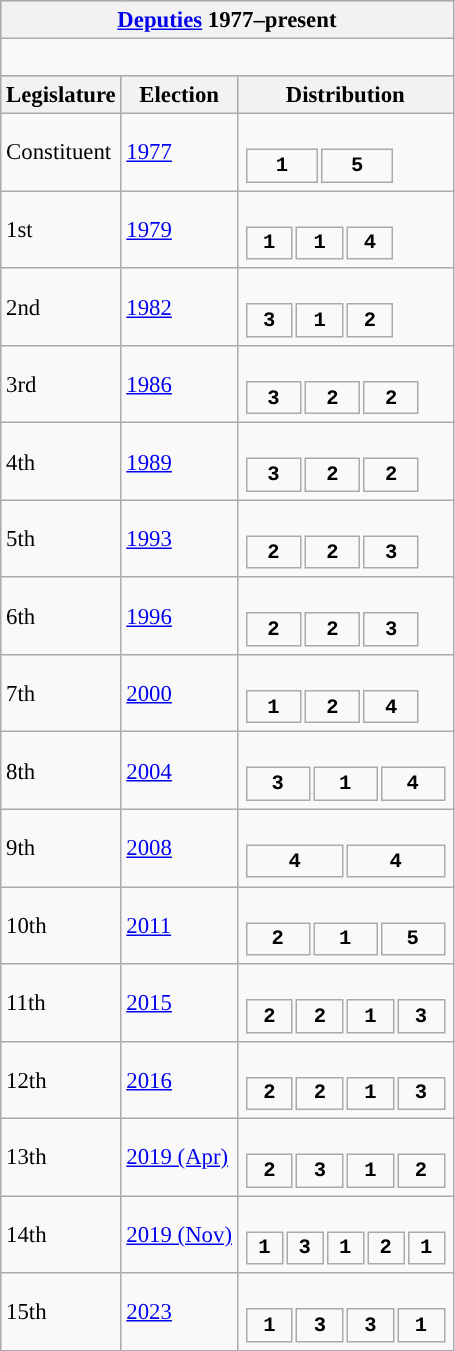<table class="wikitable" style="font-size:95%;">
<tr bgcolor="#CCCCCC">
<th colspan="3"><a href='#'>Deputies</a> 1977–present</th>
</tr>
<tr>
<td colspan="3"><br>















</td>
</tr>
<tr bgcolor="#CCCCCC">
<th>Legislature</th>
<th>Election</th>
<th>Distribution</th>
</tr>
<tr>
<td>Constituent</td>
<td><a href='#'>1977</a></td>
<td><br><table style="width:7.5em; font-size:90%; text-align:center; font-family:Courier New;">
<tr style="font-weight:bold">
<td style="background:">1</td>
<td style="background:">5</td>
</tr>
</table>
</td>
</tr>
<tr>
<td>1st</td>
<td><a href='#'>1979</a></td>
<td><br><table style="width:7.5em; font-size:90%; text-align:center; font-family:Courier New;">
<tr style="font-weight:bold">
<td style="background:">1</td>
<td style="background:">1</td>
<td style="background:">4</td>
</tr>
</table>
</td>
</tr>
<tr>
<td>2nd</td>
<td><a href='#'>1982</a></td>
<td><br><table style="width:7.5em; font-size:90%; text-align:center; font-family:Courier New;">
<tr style="font-weight:bold">
<td style="background:">3</td>
<td style="background:">1</td>
<td style="background:">2</td>
</tr>
</table>
</td>
</tr>
<tr>
<td>3rd</td>
<td><a href='#'>1986</a></td>
<td><br><table style="width:8.75em; font-size:90%; text-align:center; font-family:Courier New;">
<tr style="font-weight:bold">
<td style="background:">3</td>
<td style="background:">2</td>
<td style="background:">2</td>
</tr>
</table>
</td>
</tr>
<tr>
<td>4th</td>
<td><a href='#'>1989</a></td>
<td><br><table style="width:8.75em; font-size:90%; text-align:center; font-family:Courier New;">
<tr style="font-weight:bold">
<td style="background:">3</td>
<td style="background:">2</td>
<td style="background:">2</td>
</tr>
</table>
</td>
</tr>
<tr>
<td>5th</td>
<td><a href='#'>1993</a></td>
<td><br><table style="width:8.75em; font-size:90%; text-align:center; font-family:Courier New;">
<tr style="font-weight:bold">
<td style="background:">2</td>
<td style="background:">2</td>
<td style="background:">3</td>
</tr>
</table>
</td>
</tr>
<tr>
<td>6th</td>
<td><a href='#'>1996</a></td>
<td><br><table style="width:8.75em; font-size:90%; text-align:center; font-family:Courier New;">
<tr style="font-weight:bold">
<td style="background:">2</td>
<td style="background:">2</td>
<td style="background:">3</td>
</tr>
</table>
</td>
</tr>
<tr>
<td>7th</td>
<td><a href='#'>2000</a></td>
<td><br><table style="width:8.75em; font-size:90%; text-align:center; font-family:Courier New;">
<tr style="font-weight:bold">
<td style="background:">1</td>
<td style="background:">2</td>
<td style="background:">4</td>
</tr>
</table>
</td>
</tr>
<tr>
<td>8th</td>
<td><a href='#'>2004</a></td>
<td><br><table style="width:10em; font-size:90%; text-align:center; font-family:Courier New;">
<tr style="font-weight:bold">
<td style="background:">3</td>
<td style="background:">1</td>
<td style="background:">4</td>
</tr>
</table>
</td>
</tr>
<tr>
<td>9th</td>
<td><a href='#'>2008</a></td>
<td><br><table style="width:10em; font-size:90%; text-align:center; font-family:Courier New;">
<tr style="font-weight:bold">
<td style="background:">4</td>
<td style="background:">4</td>
</tr>
</table>
</td>
</tr>
<tr>
<td>10th</td>
<td><a href='#'>2011</a></td>
<td><br><table style="width:10em; font-size:90%; text-align:center; font-family:Courier New;">
<tr style="font-weight:bold">
<td style="background:">2</td>
<td style="background:">1</td>
<td style="background:">5</td>
</tr>
</table>
</td>
</tr>
<tr>
<td>11th</td>
<td><a href='#'>2015</a></td>
<td><br><table style="width:10em; font-size:90%; text-align:center; font-family:Courier New;">
<tr style="font-weight:bold">
<td style="background:">2</td>
<td style="background:">2</td>
<td style="background:">1</td>
<td style="background:">3</td>
</tr>
</table>
</td>
</tr>
<tr>
<td>12th</td>
<td><a href='#'>2016</a></td>
<td><br><table style="width:10em; font-size:90%; text-align:center; font-family:Courier New;">
<tr style="font-weight:bold">
<td style="background:">2</td>
<td style="background:">2</td>
<td style="background:">1</td>
<td style="background:">3</td>
</tr>
</table>
</td>
</tr>
<tr>
<td>13th</td>
<td><a href='#'>2019 (Apr)</a></td>
<td><br><table style="width:10em; font-size:90%; text-align:center; font-family:Courier New;">
<tr style="font-weight:bold">
<td style="background:">2</td>
<td style="background:">3</td>
<td style="background:">1</td>
<td style="background:">2</td>
</tr>
</table>
</td>
</tr>
<tr>
<td>14th</td>
<td><a href='#'>2019 (Nov)</a></td>
<td><br><table style="width:10em; font-size:90%; text-align:center; font-family:Courier New;">
<tr style="font-weight:bold">
<td style="background:">1</td>
<td style="background:">3</td>
<td style="background:">1</td>
<td style="background:">2</td>
<td style="background:">1</td>
</tr>
</table>
</td>
</tr>
<tr>
<td>15th</td>
<td><a href='#'>2023</a></td>
<td><br><table style="width:10em; font-size:90%; text-align:center; font-family:Courier New;">
<tr style="font-weight:bold">
<td style="background:">1</td>
<td style="background:">3</td>
<td style="background:">3</td>
<td style="background:">1</td>
</tr>
</table>
</td>
</tr>
</table>
